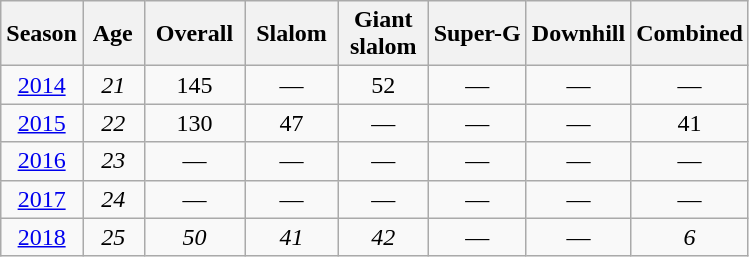<table class="wikitable" style="text-align:center; font-size:100%;">
<tr>
<th>Season</th>
<th> Age </th>
<th> Overall </th>
<th> Slalom </th>
<th>Giant<br> slalom </th>
<th>Super-G</th>
<th>Downhill</th>
<th>Combined</th>
</tr>
<tr>
<td><a href='#'>2014</a></td>
<td><em>21</em></td>
<td>145</td>
<td>—</td>
<td>52</td>
<td>—</td>
<td>—</td>
<td>—</td>
</tr>
<tr>
<td><a href='#'>2015</a></td>
<td><em>22</em></td>
<td>130</td>
<td>47</td>
<td>—</td>
<td>—</td>
<td>—</td>
<td>41</td>
</tr>
<tr>
<td><a href='#'>2016</a></td>
<td><em>23</em></td>
<td>—</td>
<td>—</td>
<td>—</td>
<td>—</td>
<td>—</td>
<td>—</td>
</tr>
<tr>
<td><a href='#'>2017</a></td>
<td><em>24</em></td>
<td>—</td>
<td>—</td>
<td>—</td>
<td>—</td>
<td>—</td>
<td>—</td>
</tr>
<tr>
<td><a href='#'>2018</a></td>
<td><em>25</em></td>
<td><em>50</em></td>
<td><em>41</em></td>
<td><em>42</em></td>
<td>—</td>
<td>—</td>
<td><em>6</em></td>
</tr>
</table>
